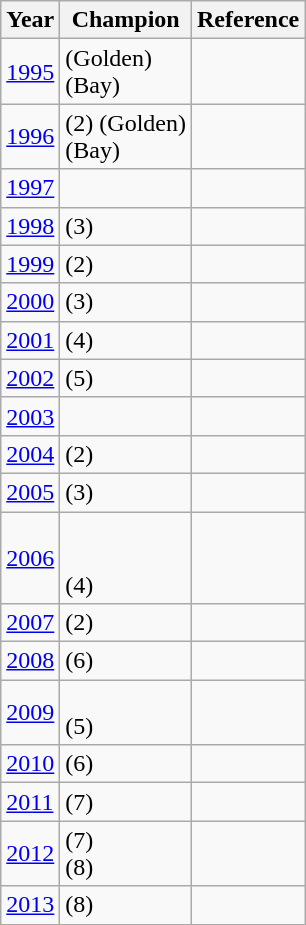<table class="wikitable">
<tr>
<th>Year</th>
<th>Champion</th>
<th>Reference</th>
</tr>
<tr>
<td><a href='#'>1995</a></td>
<td> (Golden)<br> (Bay)</td>
<td></td>
</tr>
<tr>
<td><a href='#'>1996</a></td>
<td> (2) (Golden)<br> (Bay)</td>
<td></td>
</tr>
<tr>
<td><a href='#'>1997</a></td>
<td></td>
<td></td>
</tr>
<tr>
<td><a href='#'>1998</a></td>
<td> (3)</td>
<td></td>
</tr>
<tr>
<td><a href='#'>1999</a></td>
<td> (2)</td>
<td></td>
</tr>
<tr>
<td><a href='#'>2000</a></td>
<td> (3)</td>
<td></td>
</tr>
<tr>
<td><a href='#'>2001</a></td>
<td> (4)</td>
<td></td>
</tr>
<tr>
<td><a href='#'>2002</a></td>
<td> (5)</td>
<td></td>
</tr>
<tr>
<td><a href='#'>2003</a></td>
<td></td>
<td></td>
</tr>
<tr>
<td><a href='#'>2004</a></td>
<td> (2)</td>
<td></td>
</tr>
<tr>
<td><a href='#'>2005</a></td>
<td> (3)</td>
<td></td>
</tr>
<tr>
<td><a href='#'>2006</a></td>
<td><br><br> (4)</td>
<td></td>
</tr>
<tr>
<td><a href='#'>2007</a></td>
<td> (2)</td>
<td></td>
</tr>
<tr>
<td><a href='#'>2008</a></td>
<td> (6)</td>
<td></td>
</tr>
<tr>
<td><a href='#'>2009</a></td>
<td><br> (5)</td>
<td></td>
</tr>
<tr>
<td><a href='#'>2010</a></td>
<td> (6)</td>
<td></td>
</tr>
<tr>
<td><a href='#'>2011</a></td>
<td> (7)</td>
<td></td>
</tr>
<tr>
<td><a href='#'>2012</a></td>
<td> (7)<br> (8)<br></td>
<td></td>
</tr>
<tr>
<td><a href='#'>2013</a></td>
<td> (8)</td>
<td></td>
</tr>
</table>
